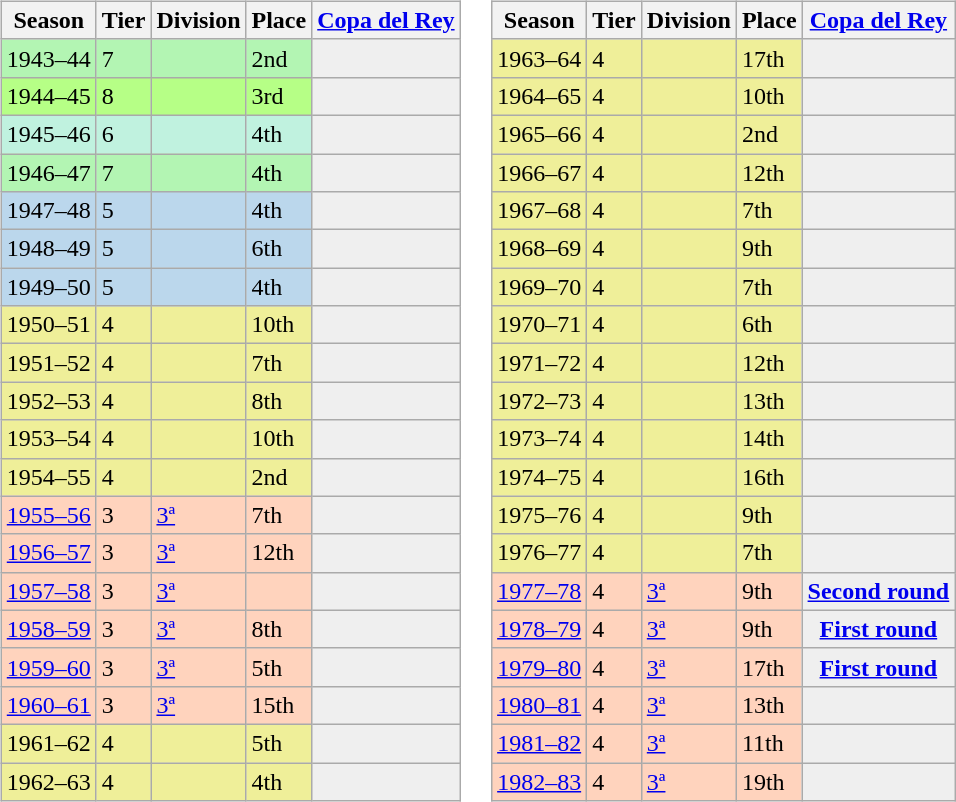<table>
<tr>
<td valign="top" width=0%><br><table class="wikitable">
<tr style="background:#f0f6fa;">
<th>Season</th>
<th>Tier</th>
<th>Division</th>
<th>Place</th>
<th><a href='#'>Copa del Rey</a></th>
</tr>
<tr>
<td style="background:#B3F5B3;">1943–44</td>
<td style="background:#B3F5B3;">7</td>
<td style="background:#B3F5B3;"></td>
<td style="background:#B3F5B3;">2nd</td>
<th style="background:#efefef;"></th>
</tr>
<tr>
<td style="background:#B6FF86;">1944–45</td>
<td style="background:#B6FF86;">8</td>
<td style="background:#B6FF86;"></td>
<td style="background:#B6FF86;">3rd</td>
<th style="background:#efefef;"></th>
</tr>
<tr>
<td style="background:#C0F2DF;">1945–46</td>
<td style="background:#C0F2DF;">6</td>
<td style="background:#C0F2DF;"></td>
<td style="background:#C0F2DF;">4th</td>
<th style="background:#efefef;"></th>
</tr>
<tr>
<td style="background:#B3F5B3;">1946–47</td>
<td style="background:#B3F5B3;">7</td>
<td style="background:#B3F5B3;"></td>
<td style="background:#B3F5B3;">4th</td>
<th style="background:#efefef;"></th>
</tr>
<tr>
<td style="background:#BBD7EC;">1947–48</td>
<td style="background:#BBD7EC;">5</td>
<td style="background:#BBD7EC;"></td>
<td style="background:#BBD7EC;">4th</td>
<th style="background:#efefef;"></th>
</tr>
<tr>
<td style="background:#BBD7EC;">1948–49</td>
<td style="background:#BBD7EC;">5</td>
<td style="background:#BBD7EC;"></td>
<td style="background:#BBD7EC;">6th</td>
<th style="background:#efefef;"></th>
</tr>
<tr>
<td style="background:#BBD7EC;">1949–50</td>
<td style="background:#BBD7EC;">5</td>
<td style="background:#BBD7EC;"></td>
<td style="background:#BBD7EC;">4th</td>
<th style="background:#efefef;"></th>
</tr>
<tr>
<td style="background:#EFEF99;">1950–51</td>
<td style="background:#EFEF99;">4</td>
<td style="background:#EFEF99;"></td>
<td style="background:#EFEF99;">10th</td>
<th style="background:#efefef;"></th>
</tr>
<tr>
<td style="background:#EFEF99;">1951–52</td>
<td style="background:#EFEF99;">4</td>
<td style="background:#EFEF99;"></td>
<td style="background:#EFEF99;">7th</td>
<th style="background:#efefef;"></th>
</tr>
<tr>
<td style="background:#EFEF99;">1952–53</td>
<td style="background:#EFEF99;">4</td>
<td style="background:#EFEF99;"></td>
<td style="background:#EFEF99;">8th</td>
<th style="background:#efefef;"></th>
</tr>
<tr>
<td style="background:#EFEF99;">1953–54</td>
<td style="background:#EFEF99;">4</td>
<td style="background:#EFEF99;"></td>
<td style="background:#EFEF99;">10th</td>
<th style="background:#efefef;"></th>
</tr>
<tr>
<td style="background:#EFEF99;">1954–55</td>
<td style="background:#EFEF99;">4</td>
<td style="background:#EFEF99;"></td>
<td style="background:#EFEF99;">2nd</td>
<th style="background:#efefef;"></th>
</tr>
<tr>
<td style="background:#FFD3BD;"><a href='#'>1955–56</a></td>
<td style="background:#FFD3BD;">3</td>
<td style="background:#FFD3BD;"><a href='#'>3ª</a></td>
<td style="background:#FFD3BD;">7th</td>
<td style="background:#efefef;"></td>
</tr>
<tr>
<td style="background:#FFD3BD;"><a href='#'>1956–57</a></td>
<td style="background:#FFD3BD;">3</td>
<td style="background:#FFD3BD;"><a href='#'>3ª</a></td>
<td style="background:#FFD3BD;">12th</td>
<td style="background:#efefef;"></td>
</tr>
<tr>
<td style="background:#FFD3BD;"><a href='#'>1957–58</a></td>
<td style="background:#FFD3BD;">3</td>
<td style="background:#FFD3BD;"><a href='#'>3ª</a></td>
<td style="background:#FFD3BD;"></td>
<td style="background:#efefef;"></td>
</tr>
<tr>
<td style="background:#FFD3BD;"><a href='#'>1958–59</a></td>
<td style="background:#FFD3BD;">3</td>
<td style="background:#FFD3BD;"><a href='#'>3ª</a></td>
<td style="background:#FFD3BD;">8th</td>
<th style="background:#efefef;"></th>
</tr>
<tr>
<td style="background:#FFD3BD;"><a href='#'>1959–60</a></td>
<td style="background:#FFD3BD;">3</td>
<td style="background:#FFD3BD;"><a href='#'>3ª</a></td>
<td style="background:#FFD3BD;">5th</td>
<th style="background:#efefef;"></th>
</tr>
<tr>
<td style="background:#FFD3BD;"><a href='#'>1960–61</a></td>
<td style="background:#FFD3BD;">3</td>
<td style="background:#FFD3BD;"><a href='#'>3ª</a></td>
<td style="background:#FFD3BD;">15th</td>
<th style="background:#efefef;"></th>
</tr>
<tr>
<td style="background:#EFEF99;">1961–62</td>
<td style="background:#EFEF99;">4</td>
<td style="background:#EFEF99;"></td>
<td style="background:#EFEF99;">5th</td>
<th style="background:#efefef;"></th>
</tr>
<tr>
<td style="background:#EFEF99;">1962–63</td>
<td style="background:#EFEF99;">4</td>
<td style="background:#EFEF99;"></td>
<td style="background:#EFEF99;">4th</td>
<th style="background:#efefef;"></th>
</tr>
</table>
</td>
<td valign="top" width=0%><br><table class="wikitable">
<tr style="background:#f0f6fa;">
<th>Season</th>
<th>Tier</th>
<th>Division</th>
<th>Place</th>
<th><a href='#'>Copa del Rey</a></th>
</tr>
<tr>
<td style="background:#EFEF99;">1963–64</td>
<td style="background:#EFEF99;">4</td>
<td style="background:#EFEF99;"></td>
<td style="background:#EFEF99;">17th</td>
<th style="background:#efefef;"></th>
</tr>
<tr>
<td style="background:#EFEF99;">1964–65</td>
<td style="background:#EFEF99;">4</td>
<td style="background:#EFEF99;"></td>
<td style="background:#EFEF99;">10th</td>
<th style="background:#efefef;"></th>
</tr>
<tr>
<td style="background:#EFEF99;">1965–66</td>
<td style="background:#EFEF99;">4</td>
<td style="background:#EFEF99;"></td>
<td style="background:#EFEF99;">2nd</td>
<th style="background:#efefef;"></th>
</tr>
<tr>
<td style="background:#EFEF99;">1966–67</td>
<td style="background:#EFEF99;">4</td>
<td style="background:#EFEF99;"></td>
<td style="background:#EFEF99;">12th</td>
<th style="background:#efefef;"></th>
</tr>
<tr>
<td style="background:#EFEF99;">1967–68</td>
<td style="background:#EFEF99;">4</td>
<td style="background:#EFEF99;"></td>
<td style="background:#EFEF99;">7th</td>
<th style="background:#efefef;"></th>
</tr>
<tr>
<td style="background:#EFEF99;">1968–69</td>
<td style="background:#EFEF99;">4</td>
<td style="background:#EFEF99;"></td>
<td style="background:#EFEF99;">9th</td>
<th style="background:#efefef;"></th>
</tr>
<tr>
<td style="background:#EFEF99;">1969–70</td>
<td style="background:#EFEF99;">4</td>
<td style="background:#EFEF99;"></td>
<td style="background:#EFEF99;">7th</td>
<th style="background:#efefef;"></th>
</tr>
<tr>
<td style="background:#EFEF99;">1970–71</td>
<td style="background:#EFEF99;">4</td>
<td style="background:#EFEF99;"></td>
<td style="background:#EFEF99;">6th</td>
<th style="background:#efefef;"></th>
</tr>
<tr>
<td style="background:#EFEF99;">1971–72</td>
<td style="background:#EFEF99;">4</td>
<td style="background:#EFEF99;"></td>
<td style="background:#EFEF99;">12th</td>
<th style="background:#efefef;"></th>
</tr>
<tr>
<td style="background:#EFEF99;">1972–73</td>
<td style="background:#EFEF99;">4</td>
<td style="background:#EFEF99;"></td>
<td style="background:#EFEF99;">13th</td>
<th style="background:#efefef;"></th>
</tr>
<tr>
<td style="background:#EFEF99;">1973–74</td>
<td style="background:#EFEF99;">4</td>
<td style="background:#EFEF99;"></td>
<td style="background:#EFEF99;">14th</td>
<th style="background:#efefef;"></th>
</tr>
<tr>
<td style="background:#EFEF99;">1974–75</td>
<td style="background:#EFEF99;">4</td>
<td style="background:#EFEF99;"></td>
<td style="background:#EFEF99;">16th</td>
<th style="background:#efefef;"></th>
</tr>
<tr>
<td style="background:#EFEF99;">1975–76</td>
<td style="background:#EFEF99;">4</td>
<td style="background:#EFEF99;"></td>
<td style="background:#EFEF99;">9th</td>
<th style="background:#efefef;"></th>
</tr>
<tr>
<td style="background:#EFEF99;">1976–77</td>
<td style="background:#EFEF99;">4</td>
<td style="background:#EFEF99;"></td>
<td style="background:#EFEF99;">7th</td>
<th style="background:#efefef;"></th>
</tr>
<tr>
<td style="background:#FFD3BD;"><a href='#'>1977–78</a></td>
<td style="background:#FFD3BD;">4</td>
<td style="background:#FFD3BD;"><a href='#'>3ª</a></td>
<td style="background:#FFD3BD;">9th</td>
<th style="background:#efefef;"><a href='#'>Second round</a></th>
</tr>
<tr>
<td style="background:#FFD3BD;"><a href='#'>1978–79</a></td>
<td style="background:#FFD3BD;">4</td>
<td style="background:#FFD3BD;"><a href='#'>3ª</a></td>
<td style="background:#FFD3BD;">9th</td>
<th style="background:#efefef;"><a href='#'>First round</a></th>
</tr>
<tr>
<td style="background:#FFD3BD;"><a href='#'>1979–80</a></td>
<td style="background:#FFD3BD;">4</td>
<td style="background:#FFD3BD;"><a href='#'>3ª</a></td>
<td style="background:#FFD3BD;">17th</td>
<th style="background:#efefef;"><a href='#'>First round</a></th>
</tr>
<tr>
<td style="background:#FFD3BD;"><a href='#'>1980–81</a></td>
<td style="background:#FFD3BD;">4</td>
<td style="background:#FFD3BD;"><a href='#'>3ª</a></td>
<td style="background:#FFD3BD;">13th</td>
<td style="background:#efefef;"></td>
</tr>
<tr>
<td style="background:#FFD3BD;"><a href='#'>1981–82</a></td>
<td style="background:#FFD3BD;">4</td>
<td style="background:#FFD3BD;"><a href='#'>3ª</a></td>
<td style="background:#FFD3BD;">11th</td>
<td style="background:#efefef;"></td>
</tr>
<tr>
<td style="background:#FFD3BD;"><a href='#'>1982–83</a></td>
<td style="background:#FFD3BD;">4</td>
<td style="background:#FFD3BD;"><a href='#'>3ª</a></td>
<td style="background:#FFD3BD;">19th</td>
<td style="background:#efefef;"></td>
</tr>
</table>
</td>
</tr>
</table>
